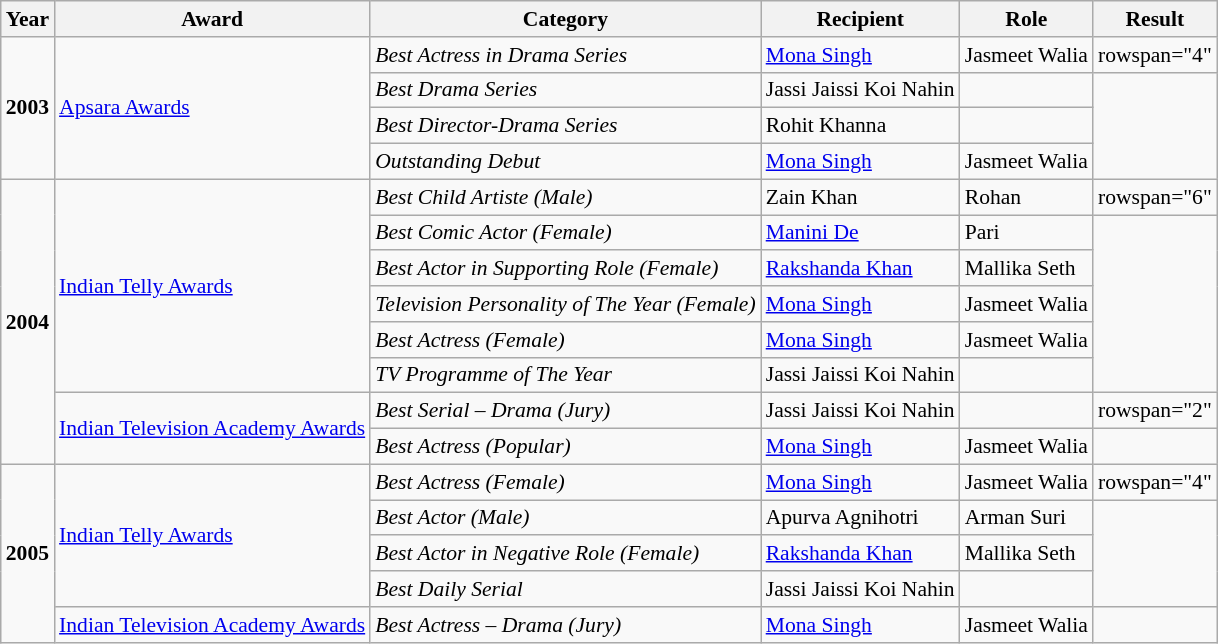<table class="wikitable" style="font-size: 90%;">
<tr>
<th>Year</th>
<th>Award</th>
<th>Category</th>
<th>Recipient</th>
<th>Role</th>
<th>Result</th>
</tr>
<tr>
<td rowspan="4"><strong>2003</strong></td>
<td rowspan="4"><a href='#'>Apsara Awards</a></td>
<td><em>Best Actress in Drama Series</em></td>
<td><a href='#'>Mona Singh</a></td>
<td>Jasmeet Walia</td>
<td>rowspan="4" </td>
</tr>
<tr>
<td><em>Best Drama Series</em></td>
<td>Jassi Jaissi Koi Nahin</td>
<td></td>
</tr>
<tr>
<td><em>Best Director-Drama Series</em></td>
<td>Rohit Khanna</td>
<td></td>
</tr>
<tr>
<td><em>Outstanding Debut</em></td>
<td><a href='#'>Mona Singh</a></td>
<td>Jasmeet Walia</td>
</tr>
<tr>
<td rowspan="8"><strong>2004</strong></td>
<td rowspan="6"><a href='#'>Indian Telly Awards</a></td>
<td><em>Best Child Artiste (Male)</em></td>
<td Zain (Indian child artist)>Zain Khan</td>
<td>Rohan</td>
<td>rowspan="6" </td>
</tr>
<tr>
<td><em>Best Comic Actor (Female)</em></td>
<td><a href='#'>Manini De</a></td>
<td>Pari</td>
</tr>
<tr>
<td><em>Best Actor in Supporting Role (Female)</em></td>
<td><a href='#'>Rakshanda Khan</a></td>
<td>Mallika Seth</td>
</tr>
<tr>
<td><em>Television Personality of The Year (Female)</em></td>
<td><a href='#'>Mona Singh</a></td>
<td>Jasmeet Walia</td>
</tr>
<tr>
<td><em>Best Actress (Female)</em></td>
<td><a href='#'>Mona Singh</a></td>
<td>Jasmeet Walia</td>
</tr>
<tr>
<td><em>TV Programme of The Year</em></td>
<td>Jassi Jaissi Koi Nahin</td>
<td></td>
</tr>
<tr>
<td rowspan="2"><a href='#'>Indian Television Academy Awards</a></td>
<td><em>Best Serial – Drama (Jury)</em></td>
<td>Jassi Jaissi Koi Nahin</td>
<td></td>
<td>rowspan="2" </td>
</tr>
<tr>
<td><em>Best Actress (Popular)</em></td>
<td><a href='#'>Mona Singh</a></td>
<td>Jasmeet Walia</td>
</tr>
<tr>
<td rowspan="5"><strong>2005</strong></td>
<td rowspan="4"><a href='#'>Indian Telly Awards</a></td>
<td><em>Best Actress (Female)</em></td>
<td><a href='#'>Mona Singh</a></td>
<td>Jasmeet Walia</td>
<td>rowspan="4" </td>
</tr>
<tr>
<td><em>Best Actor (Male)</em></td>
<td>Apurva Agnihotri</td>
<td>Arman Suri</td>
</tr>
<tr>
<td><em>Best Actor in Negative Role (Female)</em></td>
<td><a href='#'>Rakshanda Khan</a></td>
<td>Mallika Seth</td>
</tr>
<tr>
<td><em>Best Daily Serial</em></td>
<td>Jassi Jaissi Koi Nahin</td>
<td></td>
</tr>
<tr>
<td><a href='#'>Indian Television Academy Awards</a></td>
<td><em>Best Actress – Drama (Jury)</em></td>
<td><a href='#'>Mona Singh</a></td>
<td>Jasmeet Walia</td>
<td></td>
</tr>
</table>
